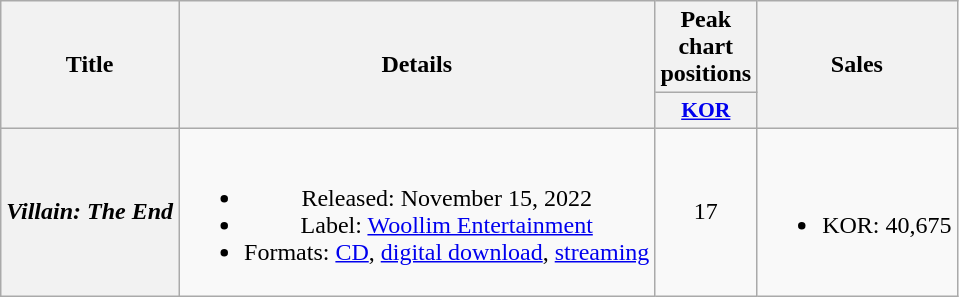<table class="wikitable plainrowheaders" style="text-align:center;">
<tr>
<th scope="col" rowspan="2">Title</th>
<th scope="col" rowspan="2">Details</th>
<th scope="col" colspan="1">Peak chart positions</th>
<th scope="col" rowspan="2">Sales</th>
</tr>
<tr>
<th scope="col" style="width:3em;font-size:90%;"><a href='#'>KOR</a><br></th>
</tr>
<tr>
<th scope="row"><em>Villain: The End</em></th>
<td><br><ul><li>Released: November 15, 2022</li><li>Label: <a href='#'>Woollim Entertainment</a></li><li>Formats: <a href='#'>CD</a>, <a href='#'>digital download</a>, <a href='#'>streaming</a></li></ul></td>
<td>17</td>
<td><br><ul><li>KOR: 40,675</li></ul></td>
</tr>
</table>
